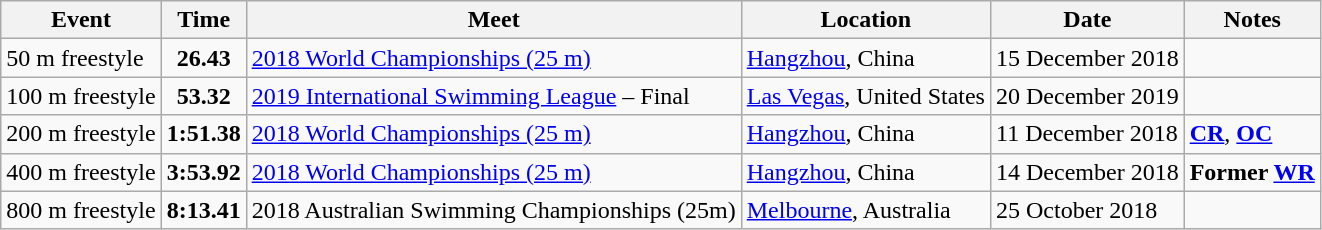<table class="wikitable">
<tr>
<th>Event</th>
<th>Time</th>
<th>Meet</th>
<th>Location</th>
<th>Date</th>
<th>Notes</th>
</tr>
<tr>
<td>50 m freestyle</td>
<td style="text-align:center;"><strong>26.43</strong></td>
<td><a href='#'>2018 World Championships (25 m)</a></td>
<td><a href='#'>Hangzhou</a>, China</td>
<td>15 December 2018</td>
<td></td>
</tr>
<tr>
<td>100 m freestyle</td>
<td style="text-align:center;"><strong>53.32</strong></td>
<td><a href='#'>2019 International Swimming League</a> – Final</td>
<td><a href='#'>Las Vegas</a>, United States</td>
<td>20 December 2019</td>
<td></td>
</tr>
<tr>
<td>200 m freestyle</td>
<td style="text-align:center;"><strong>1:51.38</strong></td>
<td><a href='#'>2018 World Championships (25 m)</a></td>
<td><a href='#'>Hangzhou</a>, China</td>
<td>11 December 2018</td>
<td><strong><a href='#'>CR</a></strong>, <strong><a href='#'>OC</a></strong></td>
</tr>
<tr>
<td>400 m freestyle</td>
<td style="text-align:center;"><strong>3:53.92</strong></td>
<td><a href='#'>2018 World Championships (25 m)</a></td>
<td><a href='#'>Hangzhou</a>, China</td>
<td>14 December 2018</td>
<td><strong>Former <a href='#'>WR</a></strong></td>
</tr>
<tr>
<td>800 m freestyle</td>
<td style="text-align:center;"><strong>8:13.41</strong></td>
<td>2018 Australian Swimming Championships (25m)</td>
<td><a href='#'>Melbourne</a>, Australia</td>
<td>25 October 2018</td>
<td></td>
</tr>
</table>
